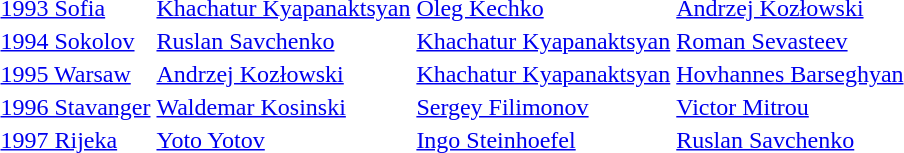<table>
<tr>
<td><a href='#'>1993 Sofia</a></td>
<td> <a href='#'>Khachatur Kyapanaktsyan</a></td>
<td> <a href='#'>Oleg Kechko</a></td>
<td> <a href='#'>Andrzej Kozłowski</a></td>
</tr>
<tr>
<td><a href='#'>1994 Sokolov</a></td>
<td> <a href='#'>Ruslan Savchenko</a></td>
<td> <a href='#'>Khachatur Kyapanaktsyan</a></td>
<td> <a href='#'>Roman Sevasteev</a></td>
</tr>
<tr>
<td><a href='#'>1995 Warsaw</a></td>
<td> <a href='#'>Andrzej Kozłowski</a></td>
<td> <a href='#'>Khachatur Kyapanaktsyan</a></td>
<td> <a href='#'>Hovhannes Barseghyan</a></td>
</tr>
<tr>
<td><a href='#'>1996 Stavanger</a></td>
<td> <a href='#'>Waldemar Kosinski</a></td>
<td> <a href='#'>Sergey Filimonov</a></td>
<td> <a href='#'>Victor Mitrou</a></td>
</tr>
<tr>
<td><a href='#'>1997 Rijeka</a></td>
<td> <a href='#'>Yoto Yotov</a></td>
<td> <a href='#'>Ingo Steinhoefel</a></td>
<td> <a href='#'>Ruslan Savchenko</a></td>
</tr>
</table>
